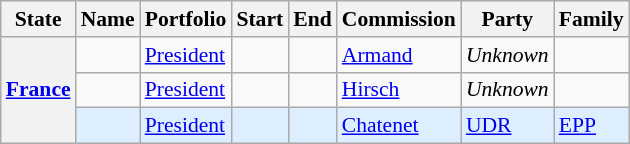<table class="wikitable sortable" style="font-size: 90%;">
<tr>
<th>State</th>
<th>Name</th>
<th>Portfolio</th>
<th>Start</th>
<th>End</th>
<th>Commission</th>
<th>Party</th>
<th>Family</th>
</tr>
<tr>
<th rowspan=3 bgcolor=#f9f9f9><a href='#'>France</a></th>
<td></td>
<td><a href='#'>President</a></td>
<td></td>
<td></td>
<td><a href='#'>Armand</a></td>
<td><em>Unknown</em></td>
<td></td>
</tr>
<tr>
<td></td>
<td><a href='#'>President</a></td>
<td></td>
<td></td>
<td><a href='#'>Hirsch</a></td>
<td><em>Unknown</em></td>
<td></td>
</tr>
<tr bgcolor=#DDEEFF>
<td></td>
<td><a href='#'>President</a></td>
<td></td>
<td></td>
<td><a href='#'>Chatenet</a></td>
<td><a href='#'>UDR</a></td>
<td><a href='#'>EPP</a></td>
</tr>
</table>
